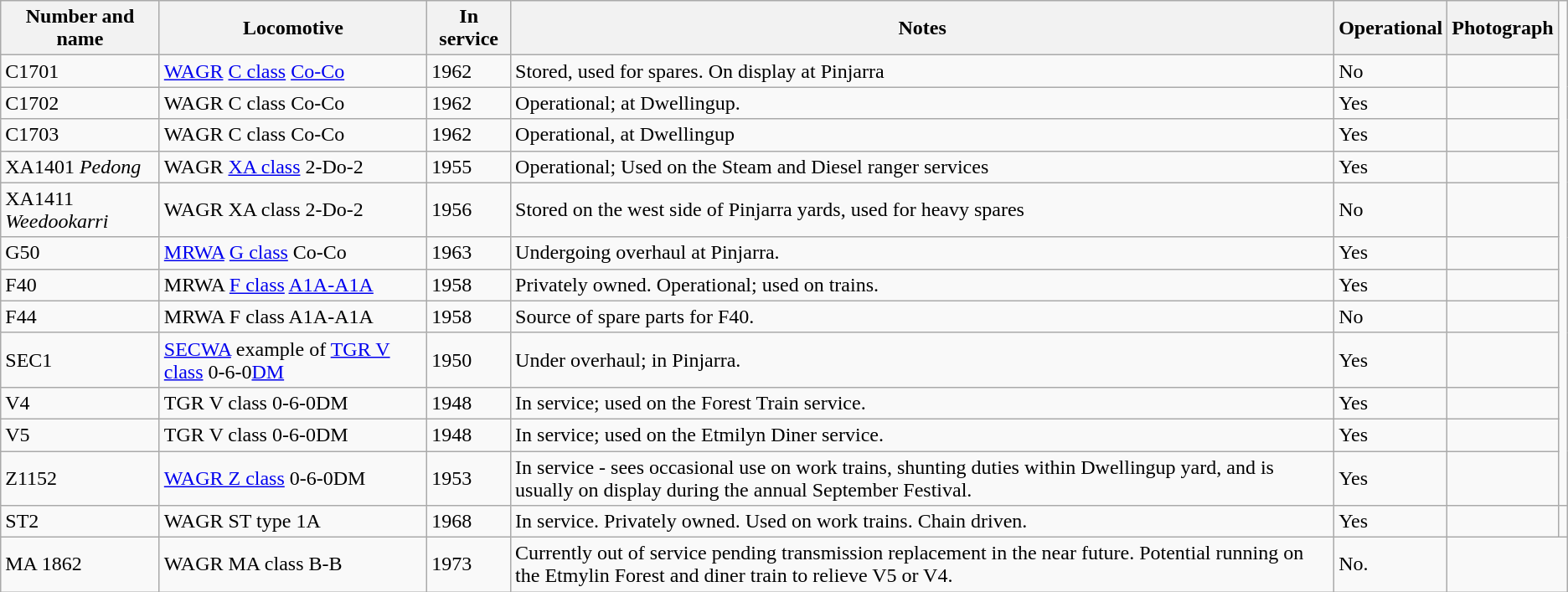<table class="wikitable">
<tr>
<th>Number and name</th>
<th>Locomotive</th>
<th>In service</th>
<th>Notes</th>
<th>Operational</th>
<th>Photograph</th>
</tr>
<tr>
<td>C1701</td>
<td><a href='#'>WAGR</a> <a href='#'>C class</a> <a href='#'>Co-Co</a></td>
<td>1962</td>
<td>Stored, used for spares. On display at Pinjarra</td>
<td>No</td>
<td></td>
</tr>
<tr>
<td>C1702</td>
<td>WAGR C class Co-Co</td>
<td>1962</td>
<td>Operational; at Dwellingup.</td>
<td>Yes</td>
<td></td>
</tr>
<tr>
<td>C1703</td>
<td>WAGR C class Co-Co</td>
<td>1962</td>
<td>Operational, at Dwellingup</td>
<td>Yes</td>
<td></td>
</tr>
<tr>
<td>XA1401 <em>Pedong</em></td>
<td>WAGR <a href='#'>XA class</a> 2-Do-2</td>
<td>1955</td>
<td>Operational; Used on the Steam and Diesel ranger services</td>
<td>Yes</td>
<td></td>
</tr>
<tr>
<td>XA1411 <em>Weedookarri</em></td>
<td>WAGR XA class 2-Do-2</td>
<td>1956</td>
<td>Stored on the west side of Pinjarra yards, used for heavy spares</td>
<td>No</td>
<td></td>
</tr>
<tr>
<td>G50</td>
<td><a href='#'>MRWA</a> <a href='#'>G class</a> Co-Co</td>
<td>1963</td>
<td>Undergoing overhaul at Pinjarra.</td>
<td>Yes</td>
<td></td>
</tr>
<tr>
<td>F40</td>
<td>MRWA <a href='#'>F class</a> <a href='#'>A1A-A1A</a></td>
<td>1958</td>
<td>Privately owned. Operational; used on trains.</td>
<td>Yes</td>
<td></td>
</tr>
<tr>
<td>F44</td>
<td>MRWA F class A1A-A1A</td>
<td>1958</td>
<td>Source of spare parts for F40.</td>
<td>No</td>
<td></td>
</tr>
<tr>
<td>SEC1</td>
<td><a href='#'>SECWA</a> example of <a href='#'>TGR V class</a> 0-6-0<a href='#'>DM</a></td>
<td>1950</td>
<td>Under overhaul;  in Pinjarra.</td>
<td>Yes</td>
<td></td>
</tr>
<tr>
<td>V4</td>
<td>TGR V class 0-6-0DM</td>
<td>1948</td>
<td>In service; used on the Forest Train service.</td>
<td>Yes</td>
<td></td>
</tr>
<tr>
<td>V5</td>
<td>TGR V class 0-6-0DM</td>
<td>1948</td>
<td>In service; used on the Etmilyn Diner service.</td>
<td>Yes</td>
<td></td>
</tr>
<tr>
<td>Z1152</td>
<td><a href='#'>WAGR Z class</a> 0-6-0DM</td>
<td>1953</td>
<td>In service - sees occasional use on work trains, shunting duties within Dwellingup yard, and is usually on display during the annual September Festival.</td>
<td>Yes</td>
<td></td>
</tr>
<tr>
<td>ST2</td>
<td>WAGR ST type 1A</td>
<td>1968</td>
<td>In service. Privately owned. Used on work trains. Chain driven.</td>
<td>Yes</td>
<td></td>
<td></td>
</tr>
<tr>
<td>MA 1862</td>
<td>WAGR MA class B-B</td>
<td>1973</td>
<td>Currently out of service pending transmission replacement in the near future. Potential running on the Etmylin Forest and diner train to relieve V5 or V4.</td>
<td>No.</td>
</tr>
</table>
